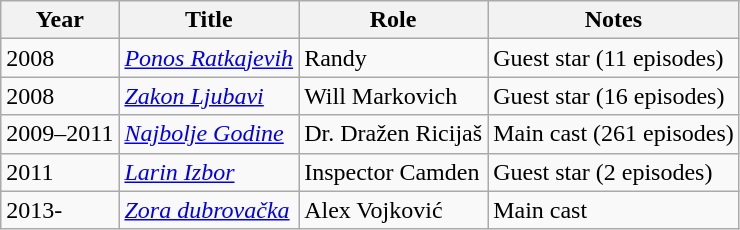<table class="wikitable sortable">
<tr>
<th>Year</th>
<th>Title</th>
<th>Role</th>
<th class="unsortable">Notes</th>
</tr>
<tr>
<td>2008</td>
<td><em><a href='#'>Ponos Ratkajevih</a></em></td>
<td>Randy</td>
<td>Guest star (11 episodes)</td>
</tr>
<tr>
<td>2008</td>
<td><em><a href='#'>Zakon Ljubavi</a></em></td>
<td>Will Markovich</td>
<td>Guest star (16 episodes)</td>
</tr>
<tr>
<td>2009–2011</td>
<td><em><a href='#'>Najbolje Godine</a></em></td>
<td>Dr. Dražen Ricijaš</td>
<td>Main cast (261 episodes)</td>
</tr>
<tr>
<td>2011</td>
<td><em><a href='#'>Larin Izbor</a></em></td>
<td>Inspector Camden</td>
<td>Guest star (2 episodes)</td>
</tr>
<tr>
<td>2013-</td>
<td><em><a href='#'>Zora dubrovačka</a></em></td>
<td>Alex Vojković</td>
<td>Main cast</td>
</tr>
</table>
